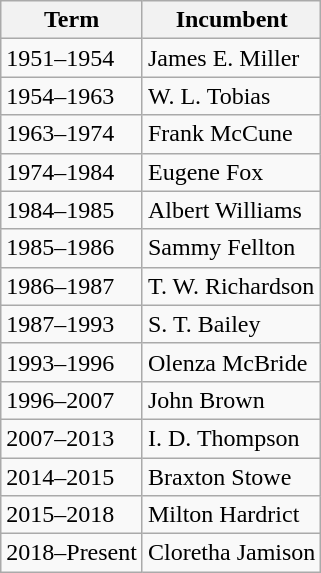<table class="wikitable">
<tr>
<th align="left" scope="col">Term</th>
<th align="left" scope="col">Incumbent</th>
</tr>
<tr>
<td align="left">1951–1954</td>
<td align="left">James E. Miller</td>
</tr>
<tr>
<td align="left">1954–1963</td>
<td align="left">W. L. Tobias</td>
</tr>
<tr>
<td align="left">1963–1974</td>
<td align="left">Frank McCune</td>
</tr>
<tr>
<td align="left">1974–1984</td>
<td align="left">Eugene Fox</td>
</tr>
<tr>
<td align="left">1984–1985</td>
<td align="left">Albert Williams</td>
</tr>
<tr>
<td align="left">1985–1986</td>
<td align="left">Sammy Fellton</td>
</tr>
<tr>
<td align="left">1986–1987</td>
<td align="left">T. W. Richardson</td>
</tr>
<tr>
<td align="left">1987–1993</td>
<td align="left">S. T. Bailey</td>
</tr>
<tr>
<td align="left">1993–1996</td>
<td align="left">Olenza McBride</td>
</tr>
<tr>
<td align="left">1996–2007</td>
<td align="left">John Brown</td>
</tr>
<tr>
<td align="left">2007–2013</td>
<td align="left">I. D. Thompson</td>
</tr>
<tr>
<td align="left">2014–2015</td>
<td align="left">Braxton Stowe</td>
</tr>
<tr>
<td align="left">2015–2018</td>
<td align="left">Milton Hardrict</td>
</tr>
<tr>
<td align="left">2018–Present</td>
<td align="left">Cloretha Jamison</td>
</tr>
</table>
